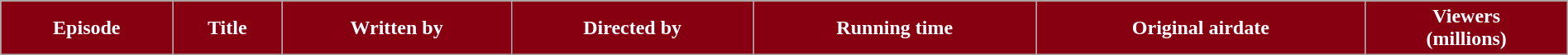<table class="wikitable plainrowheaders" style="width:100%;">
<tr style="color:#fff;">
<th style="background:#860012;">Episode</th>
<th style="background:#860012;">Title</th>
<th style="background:#860012;">Written by</th>
<th style="background:#860012;">Directed by</th>
<th style="background:#860012;">Running time</th>
<th style="background:#860012;">Original airdate</th>
<th style="background:#860012;">Viewers<br>(millions)<br>

</th>
</tr>
</table>
